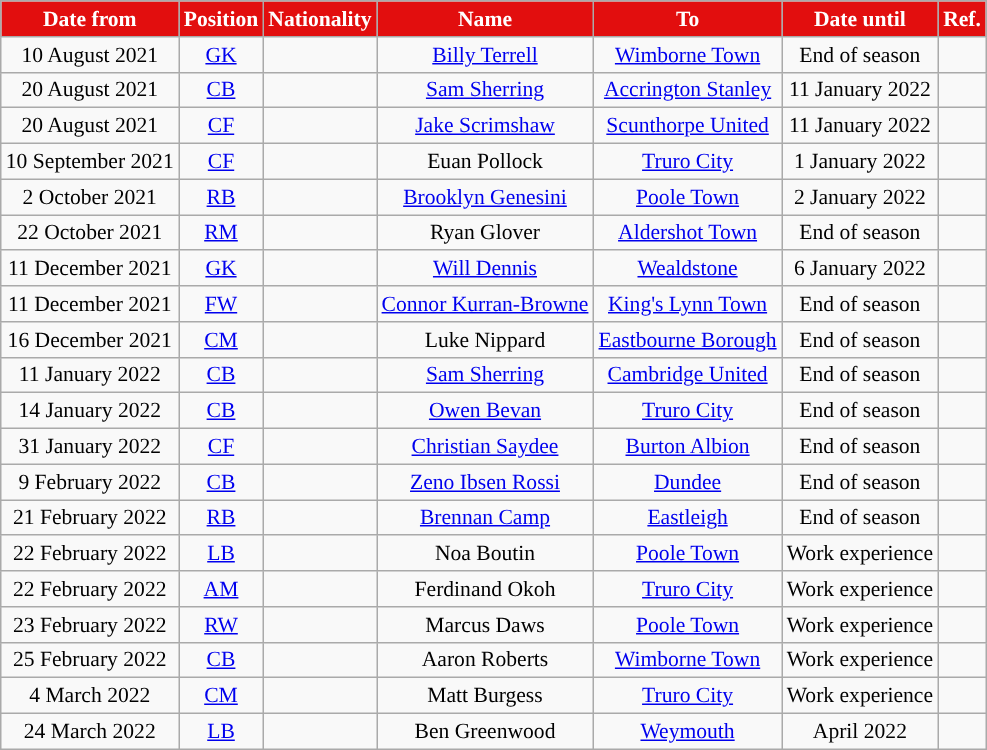<table class="wikitable"  style="text-align:center; font-size:90%; ">
<tr>
<th style="background:#e20e0e;color:#FFFFFF;">Date from</th>
<th style="background:#e20e0e;color:#FFFFFF;">Position</th>
<th style="background:#e20e0e;color:#FFFFFF;">Nationality</th>
<th style="background:#e20e0e;color:#FFFFFF;">Name</th>
<th style="background:#e20e0e;color:#FFFFFF;">To</th>
<th style="background:#e20e0e;color:#FFFFFF;">Date until</th>
<th style="background:#e20e0e;color:#FFFFFF;">Ref.</th>
</tr>
<tr>
<td>10 August 2021</td>
<td><a href='#'>GK</a></td>
<td></td>
<td><a href='#'>Billy Terrell</a></td>
<td> <a href='#'>Wimborne Town</a></td>
<td>End of season</td>
<td></td>
</tr>
<tr>
<td>20 August 2021</td>
<td><a href='#'>CB</a></td>
<td></td>
<td><a href='#'>Sam Sherring</a></td>
<td> <a href='#'>Accrington Stanley</a></td>
<td>11 January 2022</td>
<td></td>
</tr>
<tr>
<td>20 August 2021</td>
<td><a href='#'>CF</a></td>
<td></td>
<td><a href='#'>Jake Scrimshaw</a></td>
<td> <a href='#'>Scunthorpe United</a></td>
<td>11 January 2022</td>
<td></td>
</tr>
<tr>
<td>10 September 2021</td>
<td><a href='#'>CF</a></td>
<td></td>
<td>Euan Pollock</td>
<td> <a href='#'>Truro City</a></td>
<td>1 January 2022</td>
<td></td>
</tr>
<tr>
<td>2 October 2021</td>
<td><a href='#'>RB</a></td>
<td></td>
<td><a href='#'>Brooklyn Genesini</a></td>
<td> <a href='#'>Poole Town</a></td>
<td>2 January 2022</td>
<td></td>
</tr>
<tr>
<td>22 October 2021</td>
<td><a href='#'>RM</a></td>
<td></td>
<td>Ryan Glover</td>
<td> <a href='#'>Aldershot Town</a></td>
<td>End of season</td>
<td></td>
</tr>
<tr>
<td>11 December 2021</td>
<td><a href='#'>GK</a></td>
<td></td>
<td><a href='#'>Will Dennis</a></td>
<td> <a href='#'>Wealdstone</a></td>
<td>6 January 2022</td>
<td></td>
</tr>
<tr>
<td>11 December 2021</td>
<td><a href='#'>FW</a></td>
<td></td>
<td><a href='#'>Connor Kurran-Browne</a></td>
<td> <a href='#'>King's Lynn Town</a></td>
<td>End of season</td>
<td></td>
</tr>
<tr>
<td>16 December 2021</td>
<td><a href='#'>CM</a></td>
<td></td>
<td>Luke Nippard</td>
<td> <a href='#'>Eastbourne Borough</a></td>
<td>End of season</td>
<td></td>
</tr>
<tr>
<td>11 January 2022</td>
<td><a href='#'>CB</a></td>
<td></td>
<td><a href='#'>Sam Sherring</a></td>
<td> <a href='#'>Cambridge United</a></td>
<td>End of season</td>
<td></td>
</tr>
<tr>
<td>14 January 2022</td>
<td><a href='#'>CB</a></td>
<td></td>
<td><a href='#'>Owen Bevan</a></td>
<td> <a href='#'>Truro City</a></td>
<td>End of season</td>
<td></td>
</tr>
<tr>
<td>31 January 2022</td>
<td><a href='#'>CF</a></td>
<td></td>
<td><a href='#'>Christian Saydee</a></td>
<td> <a href='#'>Burton Albion</a></td>
<td>End of season</td>
<td></td>
</tr>
<tr>
<td>9 February 2022</td>
<td><a href='#'>CB</a></td>
<td></td>
<td><a href='#'>Zeno Ibsen Rossi</a></td>
<td> <a href='#'>Dundee</a></td>
<td>End of season</td>
<td></td>
</tr>
<tr>
<td>21 February 2022</td>
<td><a href='#'>RB</a></td>
<td></td>
<td><a href='#'>Brennan Camp</a></td>
<td> <a href='#'>Eastleigh</a></td>
<td>End of season</td>
<td></td>
</tr>
<tr>
<td>22 February 2022</td>
<td><a href='#'>LB</a></td>
<td></td>
<td>Noa Boutin</td>
<td> <a href='#'>Poole Town</a></td>
<td>Work experience</td>
<td></td>
</tr>
<tr>
<td>22 February 2022</td>
<td><a href='#'>AM</a></td>
<td></td>
<td>Ferdinand Okoh</td>
<td> <a href='#'>Truro City</a></td>
<td>Work experience</td>
<td></td>
</tr>
<tr>
<td>23 February 2022</td>
<td><a href='#'>RW</a></td>
<td></td>
<td>Marcus Daws</td>
<td> <a href='#'>Poole Town</a></td>
<td>Work experience</td>
<td></td>
</tr>
<tr>
<td>25 February 2022</td>
<td><a href='#'>CB</a></td>
<td></td>
<td>Aaron Roberts</td>
<td> <a href='#'>Wimborne Town</a></td>
<td>Work experience</td>
<td></td>
</tr>
<tr>
<td>4 March 2022</td>
<td><a href='#'>CM</a></td>
<td></td>
<td>Matt Burgess</td>
<td> <a href='#'>Truro City</a></td>
<td>Work experience</td>
<td></td>
</tr>
<tr>
<td>24 March 2022</td>
<td><a href='#'>LB</a></td>
<td></td>
<td>Ben Greenwood</td>
<td> <a href='#'>Weymouth</a></td>
<td>April 2022</td>
<td></td>
</tr>
</table>
